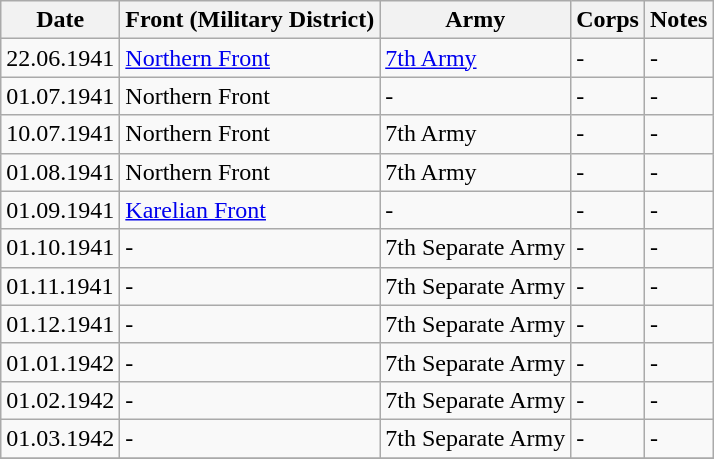<table class="wikitable">
<tr>
<th>Date</th>
<th>Front (Military District)</th>
<th>Army</th>
<th>Corps</th>
<th>Notes</th>
</tr>
<tr>
<td>22.06.1941</td>
<td><a href='#'>Northern Front</a></td>
<td><a href='#'>7th Army</a></td>
<td>-</td>
<td>-</td>
</tr>
<tr>
<td>01.07.1941</td>
<td>Northern Front</td>
<td>-</td>
<td>-</td>
<td>-</td>
</tr>
<tr>
<td>10.07.1941</td>
<td>Northern Front</td>
<td>7th Army</td>
<td>-</td>
<td>-</td>
</tr>
<tr>
<td>01.08.1941</td>
<td>Northern Front</td>
<td>7th Army</td>
<td>-</td>
<td>-</td>
</tr>
<tr>
<td>01.09.1941</td>
<td><a href='#'>Karelian Front</a></td>
<td>-</td>
<td>-</td>
<td>-</td>
</tr>
<tr>
<td>01.10.1941</td>
<td>-</td>
<td>7th Separate Army</td>
<td>-</td>
<td>-</td>
</tr>
<tr>
<td>01.11.1941</td>
<td>-</td>
<td>7th Separate Army</td>
<td>-</td>
<td>-</td>
</tr>
<tr>
<td>01.12.1941</td>
<td>-</td>
<td>7th Separate Army</td>
<td>-</td>
<td>-</td>
</tr>
<tr>
<td>01.01.1942</td>
<td>-</td>
<td>7th Separate Army</td>
<td>-</td>
<td>-</td>
</tr>
<tr>
<td>01.02.1942</td>
<td>-</td>
<td>7th Separate Army</td>
<td>-</td>
<td>-</td>
</tr>
<tr>
<td>01.03.1942</td>
<td>-</td>
<td>7th Separate Army</td>
<td>-</td>
<td>-</td>
</tr>
<tr>
</tr>
</table>
